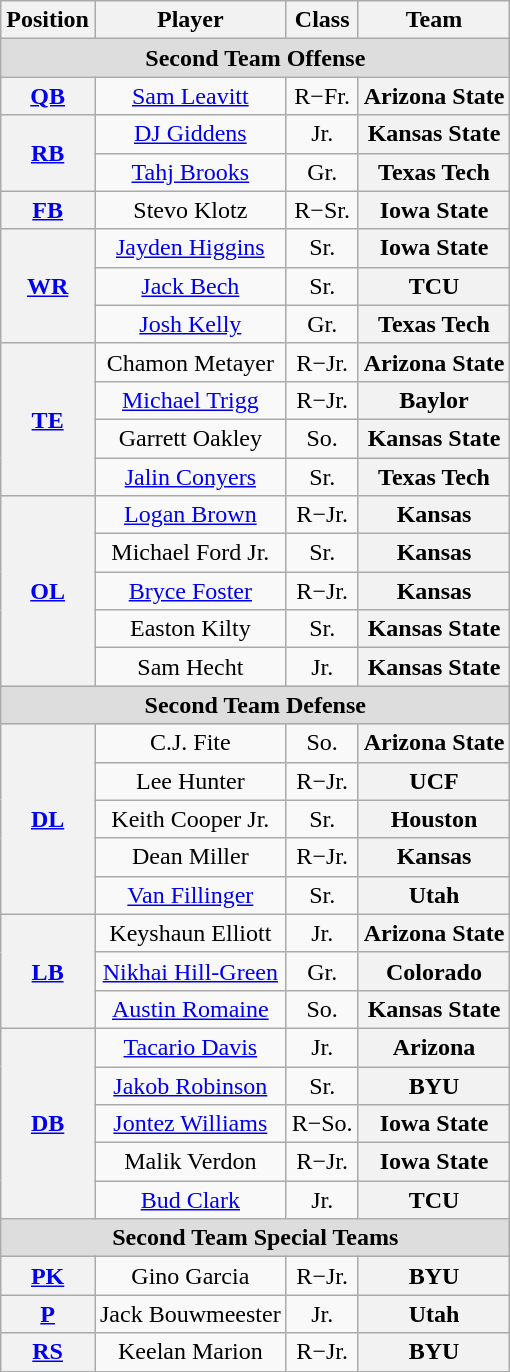<table class="wikitable">
<tr>
<th>Position</th>
<th>Player</th>
<th>Class</th>
<th>Team</th>
</tr>
<tr>
<td colspan="4" style="text-align:center; background:#ddd;"><strong>Second Team Offense</strong></td>
</tr>
<tr style="text-align:center;">
<th rowspan="1"><a href='#'>QB</a></th>
<td><a href='#'>Sam Leavitt</a></td>
<td>R−Fr.</td>
<th>Arizona State</th>
</tr>
<tr style="text-align:center;">
<th rowspan="2"><a href='#'>RB</a></th>
<td><a href='#'>DJ Giddens</a></td>
<td>Jr.</td>
<th>Kansas State</th>
</tr>
<tr style="text-align:center;">
<td><a href='#'>Tahj Brooks</a></td>
<td>Gr.</td>
<th>Texas Tech</th>
</tr>
<tr style="text-align:center;">
<th rowspan="1"><a href='#'>FB</a></th>
<td>Stevo Klotz</td>
<td>R−Sr.</td>
<th>Iowa State</th>
</tr>
<tr style="text-align:center;">
<th rowspan="3"><a href='#'>WR</a></th>
<td><a href='#'>Jayden Higgins</a></td>
<td>Sr.</td>
<th>Iowa State</th>
</tr>
<tr style="text-align:center;">
<td><a href='#'>Jack Bech</a></td>
<td>Sr.</td>
<th>TCU</th>
</tr>
<tr style="text-align:center;">
<td><a href='#'>Josh Kelly</a></td>
<td>Gr.</td>
<th>Texas Tech</th>
</tr>
<tr style="text-align:center;">
<th rowspan="4"><a href='#'>TE</a></th>
<td>Chamon Metayer</td>
<td>R−Jr.</td>
<th>Arizona State</th>
</tr>
<tr style="text-align:center;">
<td><a href='#'>Michael Trigg</a></td>
<td>R−Jr.</td>
<th>Baylor</th>
</tr>
<tr style="text-align:center;">
<td>Garrett Oakley</td>
<td>So.</td>
<th>Kansas State</th>
</tr>
<tr style="text-align:center;">
<td><a href='#'>Jalin Conyers</a></td>
<td>Sr.</td>
<th>Texas Tech</th>
</tr>
<tr style="text-align:center;">
<th rowspan="5"><a href='#'>OL</a></th>
<td><a href='#'>Logan Brown</a></td>
<td>R−Jr.</td>
<th>Kansas</th>
</tr>
<tr style="text-align:center;">
<td>Michael Ford Jr.</td>
<td>Sr.</td>
<th>Kansas</th>
</tr>
<tr style="text-align:center;">
<td><a href='#'>Bryce Foster</a></td>
<td>R−Jr.</td>
<th>Kansas</th>
</tr>
<tr style="text-align:center;">
<td>Easton Kilty</td>
<td>Sr.</td>
<th>Kansas State</th>
</tr>
<tr style="text-align:center;">
<td>Sam Hecht</td>
<td>Jr.</td>
<th>Kansas State</th>
</tr>
<tr style="text-align:center;">
<td colspan="4" style="text-align:center; background:#ddd;"><strong>Second Team Defense</strong></td>
</tr>
<tr style="text-align:center;">
<th rowspan="5"><a href='#'>DL</a></th>
<td>C.J. Fite</td>
<td>So.</td>
<th>Arizona State</th>
</tr>
<tr style="text-align:center;">
<td>Lee Hunter</td>
<td>R−Jr.</td>
<th>UCF</th>
</tr>
<tr style="text-align:center;">
<td>Keith Cooper Jr.</td>
<td>Sr.</td>
<th>Houston</th>
</tr>
<tr style="text-align:center;">
<td>Dean Miller</td>
<td>R−Jr.</td>
<th>Kansas</th>
</tr>
<tr style="text-align:center;">
<td><a href='#'>Van Fillinger</a></td>
<td>Sr.</td>
<th>Utah</th>
</tr>
<tr style="text-align:center;">
<th rowspan="3"><a href='#'>LB</a></th>
<td>Keyshaun Elliott</td>
<td>Jr.</td>
<th>Arizona State</th>
</tr>
<tr style="text-align:center;">
<td><a href='#'>Nikhai Hill-Green</a></td>
<td>Gr.</td>
<th>Colorado</th>
</tr>
<tr style="text-align:center;">
<td><a href='#'>Austin Romaine</a></td>
<td>So.</td>
<th>Kansas State</th>
</tr>
<tr style="text-align:center;">
<th rowspan="5"><a href='#'>DB</a></th>
<td><a href='#'>Tacario Davis</a></td>
<td>Jr.</td>
<th>Arizona</th>
</tr>
<tr style="text-align:center;">
<td><a href='#'>Jakob Robinson</a></td>
<td>Sr.</td>
<th>BYU</th>
</tr>
<tr style="text-align:center;">
<td><a href='#'>Jontez Williams</a></td>
<td>R−So.</td>
<th>Iowa State</th>
</tr>
<tr style="text-align:center;">
<td>Malik Verdon</td>
<td>R−Jr.</td>
<th>Iowa State</th>
</tr>
<tr style="text-align:center;">
<td><a href='#'>Bud Clark</a></td>
<td>Jr.</td>
<th>TCU</th>
</tr>
<tr>
<td colspan="4" style="text-align:center; background:#ddd;"><strong>Second Team Special Teams</strong></td>
</tr>
<tr style="text-align:center;">
<th rowspan="1"><a href='#'>PK</a></th>
<td>Gino Garcia</td>
<td>R−Jr.</td>
<th>BYU</th>
</tr>
<tr style="text-align:center;">
<th rowspan="1"><a href='#'>P</a></th>
<td>Jack Bouwmeester</td>
<td>Jr.</td>
<th>Utah</th>
</tr>
<tr style="text-align:center;">
<th rowspan="1"><a href='#'>RS</a></th>
<td>Keelan Marion</td>
<td>R−Jr.</td>
<th>BYU</th>
</tr>
</table>
